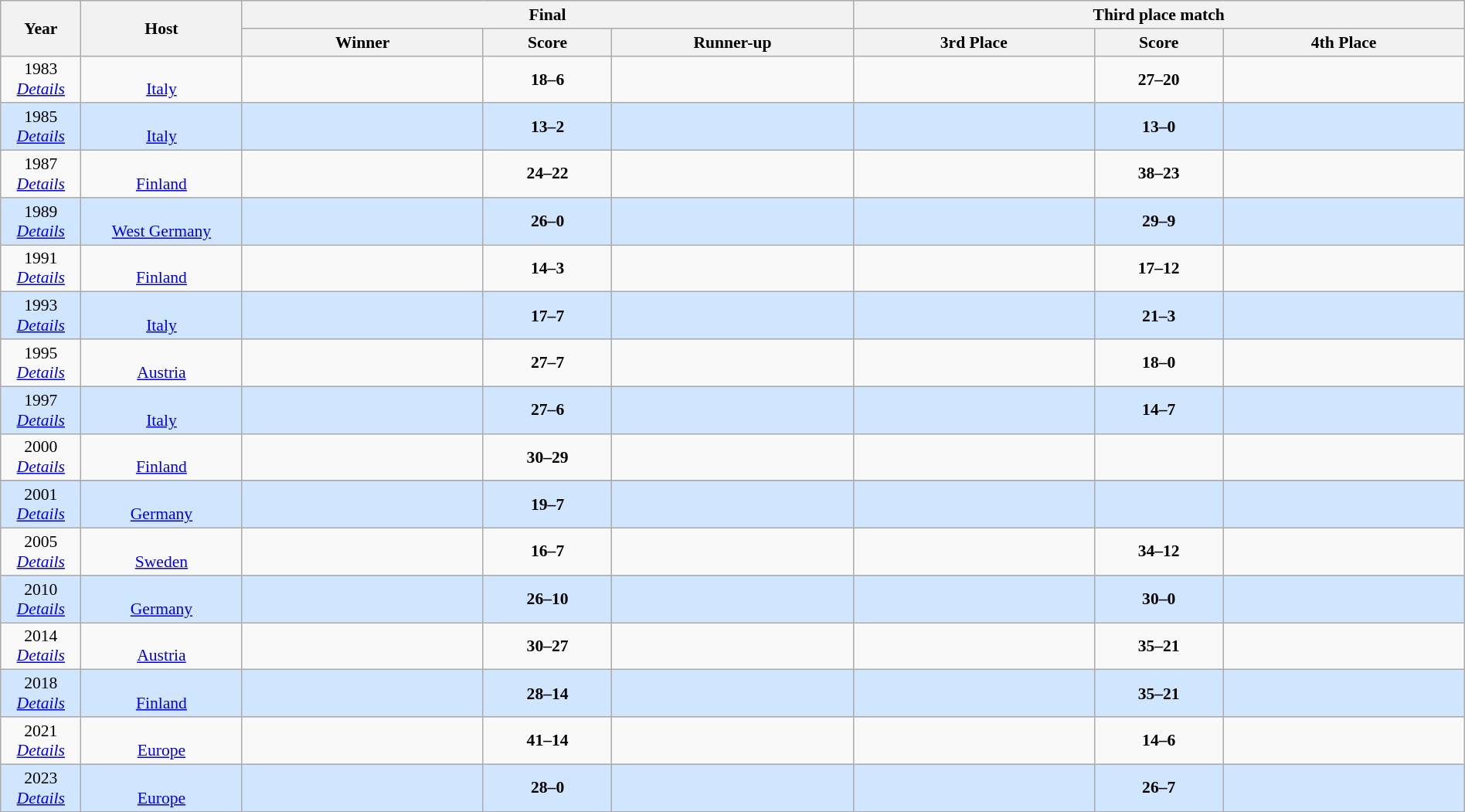<table class="wikitable" style="font-size:90%; width:100%; text-align:center;">
<tr>
<th rowspan=2 width=5%>Year</th>
<th rowspan=2 width=10%>Host</th>
<th colspan=3>Final</th>
<th colspan=3>Third place match</th>
</tr>
<tr>
<th width=15%>Winner</th>
<th width=8%>Score</th>
<th width=15%>Runner-up</th>
<th width=15%>3rd Place</th>
<th width=8%>Score</th>
<th width=15%>4th Place</th>
</tr>
<tr>
<td>1983<br><em><a href='#'>Details</a></em></td>
<td><br><a href='#'>Italy</a></td>
<td></td>
<td><strong>18–6</strong></td>
<td></td>
<td></td>
<td><strong>27–20</strong></td>
<td></td>
</tr>
<tr style="background:#D0E6FF;">
<td>1985 <br><em><a href='#'>Details</a></em></td>
<td><br><a href='#'>Italy</a></td>
<td></td>
<td><strong>13–2</strong></td>
<td></td>
<td></td>
<td><strong>13–0</strong></td>
<td></td>
</tr>
<tr>
<td>1987<br><em><a href='#'>Details</a></em></td>
<td><br><a href='#'>Finland</a></td>
<td></td>
<td><strong>24–22</strong></td>
<td></td>
<td></td>
<td><strong>38–23</strong></td>
<td></td>
</tr>
<tr style="background:#D0E6FF;">
<td>1989 <br><em><a href='#'>Details</a></em></td>
<td> <br> <a href='#'>West Germany</a></td>
<td></td>
<td><strong>26–0</strong></td>
<td></td>
<td></td>
<td><strong>29–9</strong></td>
<td></td>
</tr>
<tr>
<td>1991 <br><em><a href='#'>Details</a></em></td>
<td> <br> <a href='#'>Finland</a></td>
<td></td>
<td><strong>14–3</strong></td>
<td></td>
<td></td>
<td><strong>17–12</strong></td>
<td></td>
</tr>
<tr style="background: #D0E6FF;">
<td>1993 <br><em><a href='#'>Details</a></em></td>
<td> <br> <a href='#'>Italy</a></td>
<td></td>
<td><strong>17–7</strong></td>
<td></td>
<td></td>
<td><strong>21–3</strong></td>
<td></td>
</tr>
<tr>
<td>1995 <br><em><a href='#'>Details</a></em></td>
<td> <br> <a href='#'>Austria</a></td>
<td></td>
<td><strong>27–7</strong></td>
<td></td>
<td></td>
<td><strong>18–0</strong></td>
<td></td>
</tr>
<tr style="background: #D0E6FF;">
<td>1997 <br><em><a href='#'>Details</a></em></td>
<td> <br> <a href='#'>Italy</a></td>
<td></td>
<td><strong>27–6</strong></td>
<td></td>
<td></td>
<td><strong>14–7</strong></td>
<td></td>
</tr>
<tr>
<td>2000<br><em><a href='#'>Details</a></em></td>
<td><br><a href='#'>Finland</a></td>
<td></td>
<td><strong>30–29</strong></td>
<td></td>
<td><br></td>
<td></td>
<td></td>
</tr>
<tr>
</tr>
<tr style="background:#D0E6FF;">
<td>2001<br><em><a href='#'>Details</a></em></td>
<td><br><a href='#'>Germany</a></td>
<td></td>
<td><strong>19–7</strong></td>
<td></td>
<td></td>
<td></td>
<td></td>
</tr>
<tr>
<td>2005 <br><em><a href='#'>Details</a></em></td>
<td> <br> <a href='#'>Sweden</a></td>
<td></td>
<td><strong>16–7</strong></td>
<td></td>
<td></td>
<td><strong>34–12</strong></td>
<td></td>
</tr>
<tr style="background: #D0E6FF;">
<td>2010 <br> <em><a href='#'>Details</a></em></td>
<td> <br> <a href='#'>Germany</a></td>
<td></td>
<td><strong>26–10</strong></td>
<td></td>
<td></td>
<td><strong>30–0</strong></td>
<td></td>
</tr>
<tr>
<td>2014<br><em><a href='#'>Details</a></em></td>
<td><br><a href='#'>Austria</a></td>
<td></td>
<td><strong>30–27</strong></td>
<td></td>
<td></td>
<td><strong>35–21</strong></td>
<td></td>
</tr>
<tr style="background:#D0E6FF;">
<td>2018<br><em><a href='#'>Details</a></em></td>
<td><br><a href='#'>Finland</a></td>
<td></td>
<td><strong>28–14</strong></td>
<td></td>
<td></td>
<td><strong>35–21</strong></td>
<td></td>
</tr>
<tr>
<td>2021<br><em><a href='#'>Details</a></em></td>
<td><br><a href='#'>Europe</a></td>
<td></td>
<td><strong>41–14</strong></td>
<td></td>
<td></td>
<td><strong>14–6</strong></td>
<td></td>
</tr>
<tr style="background:#D0E6FF">
<td>2023<br><em><a href='#'>Details</a></em></td>
<td><br><a href='#'>Europe</a></td>
<td></td>
<td><strong>28–0</strong></td>
<td></td>
<td></td>
<td><strong>26–7</strong></td>
<td></td>
</tr>
</table>
